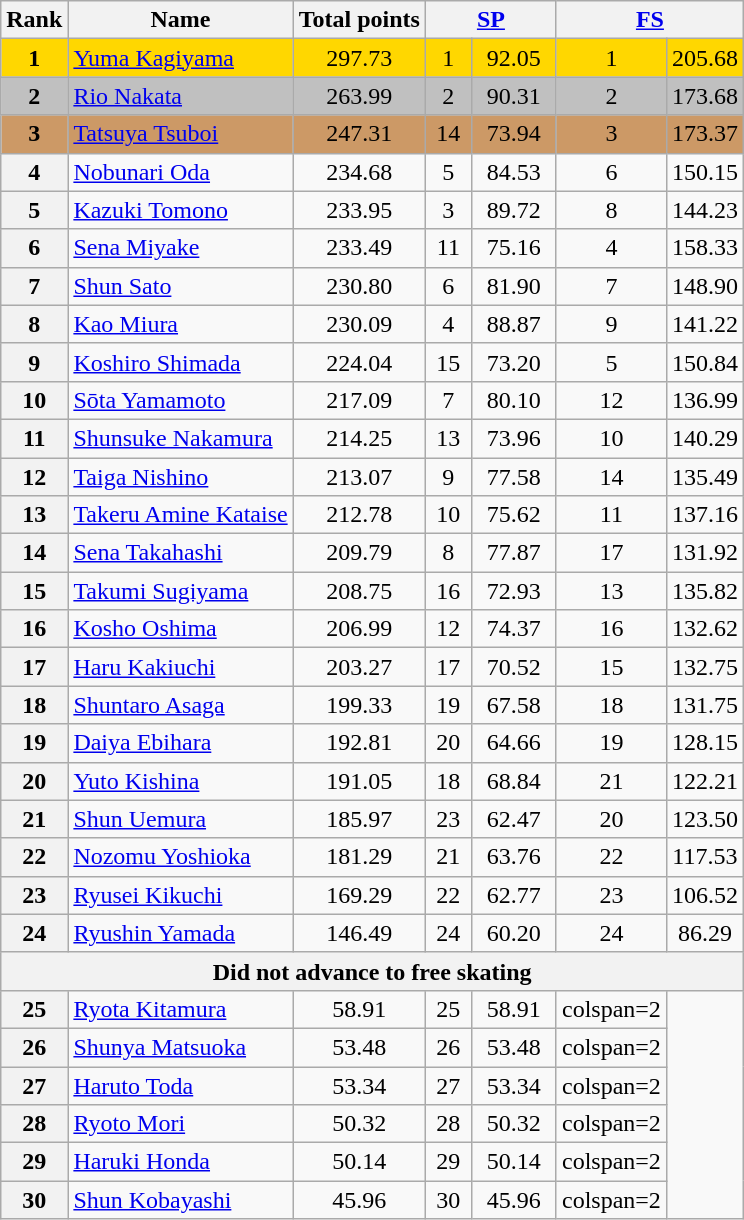<table class="wikitable sortable">
<tr>
<th>Rank</th>
<th>Name</th>
<th>Total points</th>
<th colspan="2" width="80px"><a href='#'>SP</a></th>
<th colspan="2" width="80px"><a href='#'>FS</a></th>
</tr>
<tr bgcolor="gold">
<td align="center"><strong>1</strong></td>
<td><a href='#'>Yuma Kagiyama</a></td>
<td align="center">297.73</td>
<td align="center">1</td>
<td align="center">92.05</td>
<td align="center">1</td>
<td align="center">205.68</td>
</tr>
<tr bgcolor="silver">
<td align="center"><strong>2</strong></td>
<td><a href='#'>Rio Nakata</a></td>
<td align="center">263.99</td>
<td align="center">2</td>
<td align="center">90.31</td>
<td align="center">2</td>
<td align="center">173.68</td>
</tr>
<tr bgcolor="cc9966">
<td align="center"><strong>3</strong></td>
<td><a href='#'>Tatsuya Tsuboi</a></td>
<td align="center">247.31</td>
<td align="center">14</td>
<td align="center">73.94</td>
<td align="center">3</td>
<td align="center">173.37</td>
</tr>
<tr>
<th>4</th>
<td><a href='#'>Nobunari Oda</a></td>
<td align="center">234.68</td>
<td align="center">5</td>
<td align="center">84.53</td>
<td align="center">6</td>
<td align="center">150.15</td>
</tr>
<tr>
<th>5</th>
<td><a href='#'>Kazuki Tomono</a></td>
<td align="center">233.95</td>
<td align="center">3</td>
<td align="center">89.72</td>
<td align="center">8</td>
<td align="center">144.23</td>
</tr>
<tr>
<th>6</th>
<td><a href='#'>Sena Miyake</a></td>
<td align="center">233.49</td>
<td align="center">11</td>
<td align="center">75.16</td>
<td align="center">4</td>
<td align="center">158.33</td>
</tr>
<tr>
<th>7</th>
<td><a href='#'>Shun Sato</a></td>
<td align="center">230.80</td>
<td align="center">6</td>
<td align="center">81.90</td>
<td align="center">7</td>
<td align="center">148.90</td>
</tr>
<tr>
<th>8</th>
<td><a href='#'>Kao Miura</a></td>
<td align="center">230.09</td>
<td align="center">4</td>
<td align="center">88.87</td>
<td align="center">9</td>
<td align="center">141.22</td>
</tr>
<tr>
<th>9</th>
<td><a href='#'>Koshiro Shimada</a></td>
<td align="center">224.04</td>
<td align="center">15</td>
<td align="center">73.20</td>
<td align="center">5</td>
<td align="center">150.84</td>
</tr>
<tr>
<th>10</th>
<td><a href='#'>Sōta Yamamoto</a></td>
<td align="center">217.09</td>
<td align="center">7</td>
<td align="center">80.10</td>
<td align="center">12</td>
<td align="center">136.99</td>
</tr>
<tr>
<th>11</th>
<td><a href='#'>Shunsuke Nakamura</a></td>
<td align="center">214.25</td>
<td align="center">13</td>
<td align="center">73.96</td>
<td align="center">10</td>
<td align="center">140.29</td>
</tr>
<tr>
<th>12</th>
<td><a href='#'>Taiga Nishino</a></td>
<td align="center">213.07</td>
<td align="center">9</td>
<td align="center">77.58</td>
<td align="center">14</td>
<td align="center">135.49</td>
</tr>
<tr>
<th>13</th>
<td><a href='#'>Takeru Amine Kataise</a></td>
<td align="center">212.78</td>
<td align="center">10</td>
<td align="center">75.62</td>
<td align="center">11</td>
<td align="center">137.16</td>
</tr>
<tr>
<th>14</th>
<td><a href='#'>Sena Takahashi</a></td>
<td align="center">209.79</td>
<td align="center">8</td>
<td align="center">77.87</td>
<td align="center">17</td>
<td align="center">131.92</td>
</tr>
<tr>
<th>15</th>
<td><a href='#'>Takumi Sugiyama</a></td>
<td align="center">208.75</td>
<td align="center">16</td>
<td align="center">72.93</td>
<td align="center">13</td>
<td align="center">135.82</td>
</tr>
<tr>
<th>16</th>
<td><a href='#'>Kosho Oshima</a></td>
<td align="center">206.99</td>
<td align="center">12</td>
<td align="center">74.37</td>
<td align="center">16</td>
<td align="center">132.62</td>
</tr>
<tr>
<th>17</th>
<td><a href='#'>Haru Kakiuchi</a></td>
<td align="center">203.27</td>
<td align="center">17</td>
<td align="center">70.52</td>
<td align="center">15</td>
<td align="center">132.75</td>
</tr>
<tr>
<th>18</th>
<td><a href='#'>Shuntaro Asaga</a></td>
<td align="center">199.33</td>
<td align="center">19</td>
<td align="center">67.58</td>
<td align="center">18</td>
<td align="center">131.75</td>
</tr>
<tr>
<th>19</th>
<td><a href='#'>Daiya Ebihara</a></td>
<td align="center">192.81</td>
<td align="center">20</td>
<td align="center">64.66</td>
<td align="center">19</td>
<td align="center">128.15</td>
</tr>
<tr>
<th>20</th>
<td><a href='#'>Yuto Kishina</a></td>
<td align="center">191.05</td>
<td align="center">18</td>
<td align="center">68.84</td>
<td align="center">21</td>
<td align="center">122.21</td>
</tr>
<tr>
<th>21</th>
<td><a href='#'>Shun Uemura</a></td>
<td align="center">185.97</td>
<td align="center">23</td>
<td align="center">62.47</td>
<td align="center">20</td>
<td align="center">123.50</td>
</tr>
<tr>
<th>22</th>
<td><a href='#'>Nozomu Yoshioka</a></td>
<td align="center">181.29</td>
<td align="center">21</td>
<td align="center">63.76</td>
<td align="center">22</td>
<td align="center">117.53</td>
</tr>
<tr>
<th>23</th>
<td><a href='#'>Ryusei Kikuchi</a></td>
<td align="center">169.29</td>
<td align="center">22</td>
<td align="center">62.77</td>
<td align="center">23</td>
<td align="center">106.52</td>
</tr>
<tr>
<th>24</th>
<td><a href='#'>Ryushin Yamada</a></td>
<td align="center">146.49</td>
<td align="center">24</td>
<td align="center">60.20</td>
<td align="center">24</td>
<td align="center">86.29</td>
</tr>
<tr>
<th colspan=8>Did not advance to free skating</th>
</tr>
<tr>
<th>25</th>
<td><a href='#'>Ryota Kitamura</a></td>
<td align="center">58.91</td>
<td align="center">25</td>
<td align="center">58.91</td>
<td>colspan=2 </td>
</tr>
<tr>
<th>26</th>
<td><a href='#'>Shunya Matsuoka</a></td>
<td align="center">53.48</td>
<td align="center">26</td>
<td align="center">53.48</td>
<td>colspan=2 </td>
</tr>
<tr>
<th>27</th>
<td><a href='#'>Haruto Toda</a></td>
<td align="center">53.34</td>
<td align="center">27</td>
<td align="center">53.34</td>
<td>colspan=2 </td>
</tr>
<tr>
<th>28</th>
<td><a href='#'>Ryoto Mori</a></td>
<td align="center">50.32</td>
<td align="center">28</td>
<td align="center">50.32</td>
<td>colspan=2 </td>
</tr>
<tr>
<th>29</th>
<td><a href='#'>Haruki Honda</a></td>
<td align="center">50.14</td>
<td align="center">29</td>
<td align="center">50.14</td>
<td>colspan=2 </td>
</tr>
<tr>
<th>30</th>
<td><a href='#'>Shun Kobayashi</a></td>
<td align="center">45.96</td>
<td align="center">30</td>
<td align="center">45.96</td>
<td>colspan=2 </td>
</tr>
</table>
